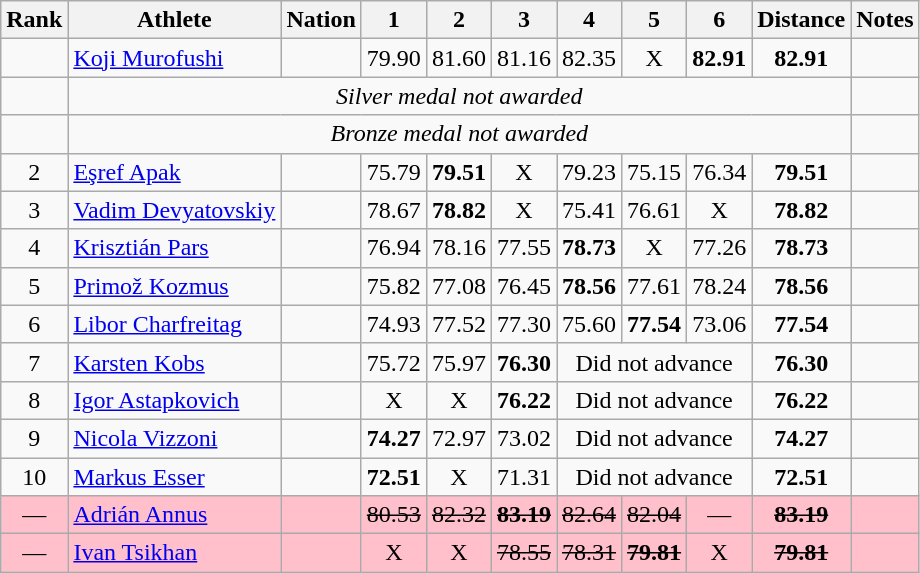<table class="wikitable sortable" style="text-align:center">
<tr>
<th>Rank</th>
<th>Athlete</th>
<th>Nation</th>
<th>1</th>
<th>2</th>
<th>3</th>
<th>4</th>
<th>5</th>
<th>6</th>
<th>Distance</th>
<th>Notes</th>
</tr>
<tr>
<td></td>
<td align=left><a href='#'>Koji Murofushi</a></td>
<td align=left></td>
<td>79.90</td>
<td>81.60</td>
<td>81.16</td>
<td>82.35</td>
<td data-sort-value=1.00>X</td>
<td><strong>82.91 </strong></td>
<td><strong>82.91</strong></td>
<td></td>
</tr>
<tr>
<td></td>
<td colspan="9"><em>Silver medal not awarded</em></td>
<td></td>
</tr>
<tr>
<td></td>
<td colspan="9"><em>Bronze medal not awarded</em></td>
<td></td>
</tr>
<tr>
<td>2</td>
<td align=left><a href='#'>Eşref Apak</a></td>
<td align=left></td>
<td>75.79</td>
<td><strong>79.51 </strong></td>
<td data-sort-value=1.00>X</td>
<td>79.23</td>
<td>75.15</td>
<td>76.34</td>
<td><strong>79.51</strong></td>
<td></td>
</tr>
<tr>
<td>3</td>
<td align=left><a href='#'>Vadim Devyatovskiy</a></td>
<td align=left></td>
<td>78.67</td>
<td><strong>78.82 </strong></td>
<td data-sort-value=1.00>X</td>
<td>75.41</td>
<td>76.61</td>
<td data-sort-value=1.00>X</td>
<td><strong>78.82</strong></td>
<td></td>
</tr>
<tr>
<td>4</td>
<td align=left><a href='#'>Krisztián Pars</a></td>
<td align=left></td>
<td>76.94</td>
<td>78.16</td>
<td>77.55</td>
<td><strong>78.73 </strong></td>
<td data-sort-value=1.00>X</td>
<td>77.26</td>
<td><strong>78.73</strong></td>
<td></td>
</tr>
<tr>
<td>5</td>
<td align=left><a href='#'>Primož Kozmus</a></td>
<td align=left></td>
<td>75.82</td>
<td>77.08</td>
<td>76.45</td>
<td><strong>78.56 </strong></td>
<td>77.61</td>
<td>78.24</td>
<td><strong>78.56</strong></td>
<td></td>
</tr>
<tr>
<td>6</td>
<td align=left><a href='#'>Libor Charfreitag</a></td>
<td align=left></td>
<td>74.93</td>
<td>77.52</td>
<td>77.30</td>
<td>75.60</td>
<td><strong>77.54 </strong></td>
<td>73.06</td>
<td><strong>77.54</strong></td>
<td></td>
</tr>
<tr>
<td>7</td>
<td align=left><a href='#'>Karsten Kobs</a></td>
<td align=left></td>
<td>75.72</td>
<td>75.97</td>
<td><strong>76.30 </strong></td>
<td colspan=3 data-sort-value=0.00>Did not advance</td>
<td><strong>76.30</strong></td>
<td></td>
</tr>
<tr>
<td>8</td>
<td align=left><a href='#'>Igor Astapkovich</a></td>
<td align=left></td>
<td data-sort-value=1.00>X</td>
<td data-sort-value=1.00>X</td>
<td><strong>76.22 </strong></td>
<td colspan=3 data-sort-value=0.00>Did not advance</td>
<td><strong>76.22</strong></td>
<td></td>
</tr>
<tr>
<td>9</td>
<td align=left><a href='#'>Nicola Vizzoni</a></td>
<td align=left></td>
<td><strong>74.27 </strong></td>
<td>72.97</td>
<td>73.02</td>
<td colspan=3 data-sort-value=0.00>Did not advance</td>
<td><strong>74.27</strong></td>
<td></td>
</tr>
<tr>
<td>10</td>
<td align=left><a href='#'>Markus Esser</a></td>
<td align=left></td>
<td><strong>72.51 </strong></td>
<td data-sort-value=1.00>X</td>
<td>71.31</td>
<td colspan=3 data-sort-value=0.00>Did not advance</td>
<td><strong>72.51</strong></td>
<td></td>
</tr>
<tr bgcolor=pink>
<td data-sort-value=11>—</td>
<td align=left><a href='#'>Adrián Annus</a></td>
<td align=left></td>
<td><s>80.53</s></td>
<td><s>82.32 </s></td>
<td><s><strong>83.19</strong></s></td>
<td><s>82.64 </s></td>
<td><s>82.04</s></td>
<td data-sort-value=78.00>—</td>
<td><s><strong>83.19</strong></s></td>
<td></td>
</tr>
<tr bgcolor=pink>
<td data-sort-value=12>—</td>
<td align=left><a href='#'>Ivan Tsikhan</a></td>
<td align=left></td>
<td data-sort-value=1.00>X</td>
<td data-sort-value=1.00>X</td>
<td><s>78.55</s></td>
<td><s>78.31</s></td>
<td><s><strong>79.81</strong></s></td>
<td data-sort-value=1.00>X</td>
<td><s><strong>79.81</strong></s></td>
<td></td>
</tr>
</table>
